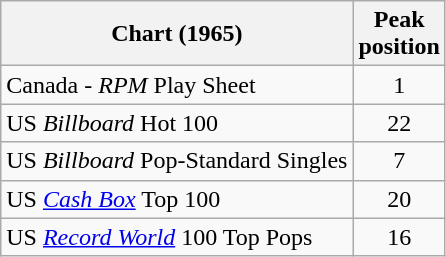<table class="wikitable sortable">
<tr>
<th align="left">Chart (1965)</th>
<th style="text-align:center;">Peak<br>position</th>
</tr>
<tr>
<td align="left">Canada - <em>RPM</em> Play Sheet</td>
<td style="text-align:center;">1</td>
</tr>
<tr>
<td align="left">US <em>Billboard</em> Hot 100</td>
<td style="text-align:center;">22</td>
</tr>
<tr>
<td align="left">US <em>Billboard</em> Pop-Standard Singles</td>
<td style="text-align:center;">7</td>
</tr>
<tr>
<td align="left">US <em><a href='#'>Cash Box</a></em> Top 100</td>
<td style="text-align:center;">20</td>
</tr>
<tr>
<td align="left">US <em><a href='#'>Record World</a></em> 100 Top Pops</td>
<td style="text-align:center;">16</td>
</tr>
</table>
